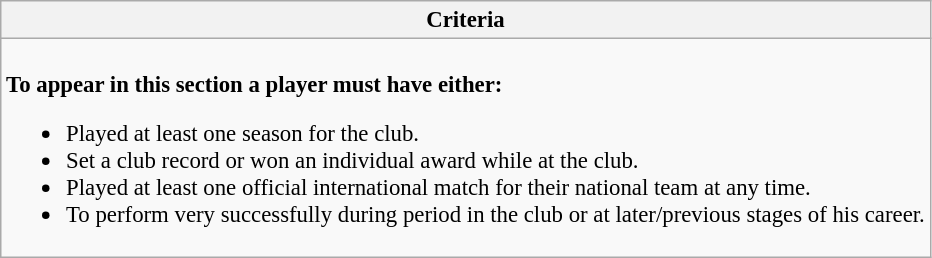<table class="wikitable collapsible collapsed" style="font-size:95%;">
<tr>
<th>Criteria</th>
</tr>
<tr>
<td><br><strong>To appear in this section a player must have either:</strong><ul><li>Played at least one season for the club.</li><li>Set a club record or won an individual award while at the club.</li><li>Played at least one official international match for their national team at any time.</li><li>To perform very successfully during period in the club or at later/previous stages of his career.</li></ul></td>
</tr>
</table>
